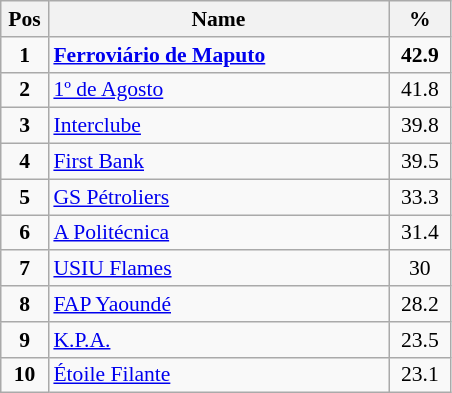<table class="wikitable" style="text-align:center; font-size:90%;">
<tr>
<th width=25px>Pos</th>
<th width=220px>Name</th>
<th width=35px>%</th>
</tr>
<tr>
<td><strong>1</strong></td>
<td align=left> <strong><a href='#'>Ferroviário de Maputo</a></strong></td>
<td align=center><strong>42.9</strong></td>
</tr>
<tr>
<td><strong>2</strong></td>
<td align=left> <a href='#'>1º de Agosto</a></td>
<td align=center>41.8</td>
</tr>
<tr>
<td><strong>3</strong></td>
<td align=left> <a href='#'>Interclube</a></td>
<td align=center>39.8</td>
</tr>
<tr>
<td><strong>4</strong></td>
<td align=left> <a href='#'>First Bank</a></td>
<td>39.5</td>
</tr>
<tr>
<td><strong>5</strong></td>
<td align=left> <a href='#'>GS Pétroliers</a></td>
<td align=center>33.3</td>
</tr>
<tr>
<td><strong>6</strong></td>
<td align=left> <a href='#'>A Politécnica</a></td>
<td align=center>31.4</td>
</tr>
<tr>
<td><strong>7</strong></td>
<td align=left> <a href='#'>USIU Flames</a></td>
<td align=center>30</td>
</tr>
<tr>
<td><strong>8</strong></td>
<td align=left> <a href='#'>FAP Yaoundé</a></td>
<td align=center>28.2</td>
</tr>
<tr>
<td><strong>9</strong></td>
<td align=left> <a href='#'>K.P.A.</a></td>
<td align=center>23.5</td>
</tr>
<tr>
<td><strong>10</strong></td>
<td align=left> <a href='#'>Étoile Filante</a></td>
<td align=center>23.1</td>
</tr>
</table>
